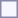<table style="border:1px solid #8888aa; background-color:#f7f8ff; padding:5px; font-size:95%; margin: 0px 12px 12px 0px;">
</table>
